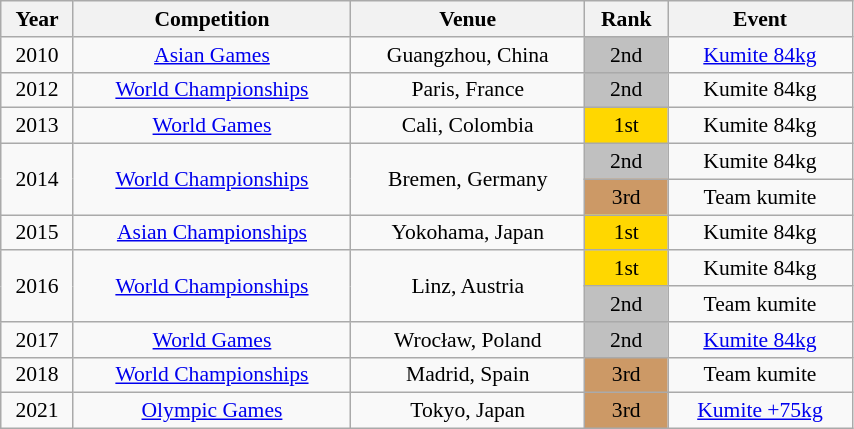<table class="wikitable sortable" width=45% style="font-size:90%; text-align:center;">
<tr>
<th>Year</th>
<th>Competition</th>
<th>Venue</th>
<th>Rank</th>
<th>Event</th>
</tr>
<tr>
<td>2010</td>
<td><a href='#'>Asian Games</a></td>
<td>Guangzhou, China</td>
<td bgcolor="silver">2nd</td>
<td><a href='#'>Kumite 84kg</a></td>
</tr>
<tr>
<td>2012</td>
<td><a href='#'>World Championships</a></td>
<td>Paris, France</td>
<td bgcolor="silver">2nd</td>
<td>Kumite 84kg</td>
</tr>
<tr>
<td>2013</td>
<td><a href='#'>World Games</a></td>
<td>Cali, Colombia</td>
<td bgcolor="gold">1st</td>
<td>Kumite 84kg</td>
</tr>
<tr>
<td rowspan=2>2014</td>
<td rowspan=2><a href='#'>World Championships</a></td>
<td rowspan=2>Bremen, Germany</td>
<td bgcolor="silver">2nd</td>
<td>Kumite 84kg</td>
</tr>
<tr>
<td bgcolor="cc9966">3rd</td>
<td>Team kumite</td>
</tr>
<tr>
<td>2015</td>
<td><a href='#'>Asian Championships</a></td>
<td>Yokohama, Japan</td>
<td bgcolor="gold">1st</td>
<td>Kumite 84kg</td>
</tr>
<tr>
<td rowspan=2>2016</td>
<td rowspan=2><a href='#'>World Championships</a></td>
<td rowspan=2>Linz, Austria</td>
<td bgcolor="gold">1st</td>
<td>Kumite 84kg</td>
</tr>
<tr>
<td bgcolor="silver">2nd</td>
<td>Team kumite</td>
</tr>
<tr>
<td>2017</td>
<td><a href='#'>World Games</a></td>
<td>Wrocław, Poland</td>
<td bgcolor="silver">2nd</td>
<td><a href='#'>Kumite 84kg</a></td>
</tr>
<tr>
<td>2018</td>
<td><a href='#'>World Championships</a></td>
<td>Madrid, Spain</td>
<td bgcolor="cc9966">3rd</td>
<td>Team kumite</td>
</tr>
<tr>
<td>2021</td>
<td><a href='#'>Olympic Games</a></td>
<td>Tokyo, Japan</td>
<td bgcolor="cc9966">3rd</td>
<td><a href='#'>Kumite +75kg</a></td>
</tr>
</table>
